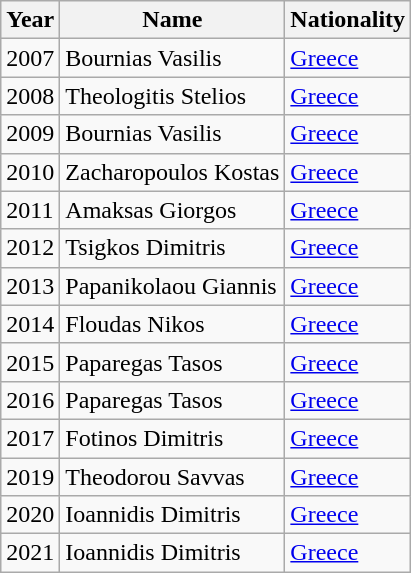<table class="wikitable sortable">
<tr>
<th>Year</th>
<th>Name</th>
<th>Nationality</th>
</tr>
<tr>
<td>2007</td>
<td>Bournias Vasilis</td>
<td><a href='#'>Greece</a></td>
</tr>
<tr>
<td>2008</td>
<td>Theologitis Stelios</td>
<td><a href='#'>Greece</a></td>
</tr>
<tr>
<td>2009</td>
<td>Bournias Vasilis</td>
<td><a href='#'>Greece</a></td>
</tr>
<tr>
<td>2010</td>
<td>Zacharopoulos Kostas</td>
<td><a href='#'>Greece</a></td>
</tr>
<tr>
<td>2011</td>
<td>Amaksas Giorgos</td>
<td><a href='#'>Greece</a></td>
</tr>
<tr>
<td>2012</td>
<td>Tsigkos Dimitris</td>
<td><a href='#'>Greece</a></td>
</tr>
<tr>
<td>2013</td>
<td>Papanikolaou Giannis</td>
<td><a href='#'>Greece</a></td>
</tr>
<tr>
<td>2014</td>
<td>Floudas Nikos</td>
<td><a href='#'>Greece</a></td>
</tr>
<tr>
<td>2015</td>
<td>Paparegas Tasos</td>
<td><a href='#'>Greece</a></td>
</tr>
<tr>
<td>2016</td>
<td>Paparegas Tasos</td>
<td><a href='#'>Greece</a></td>
</tr>
<tr>
<td>2017</td>
<td>Fotinos Dimitris</td>
<td><a href='#'>Greece</a></td>
</tr>
<tr>
<td>2019</td>
<td>Theodorou Savvas</td>
<td><a href='#'>Greece</a></td>
</tr>
<tr>
<td>2020</td>
<td>Ioannidis Dimitris</td>
<td><a href='#'>Greece</a></td>
</tr>
<tr>
<td>2021</td>
<td>Ioannidis Dimitris</td>
<td><a href='#'>Greece</a></td>
</tr>
</table>
